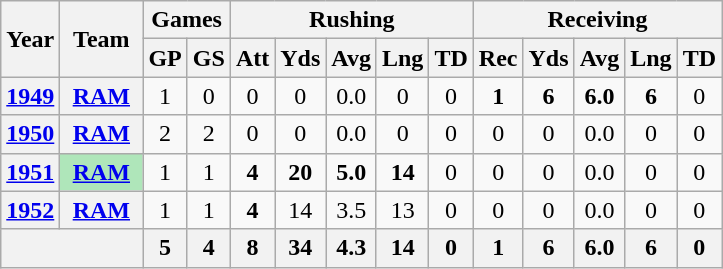<table class="wikitable" style="text-align:center;">
<tr>
<th rowspan="2">Year</th>
<th rowspan="2">Team</th>
<th colspan="2">Games</th>
<th colspan="5">Rushing</th>
<th colspan="5">Receiving</th>
</tr>
<tr>
<th>GP</th>
<th>GS</th>
<th>Att</th>
<th>Yds</th>
<th>Avg</th>
<th>Lng</th>
<th>TD</th>
<th>Rec</th>
<th>Yds</th>
<th>Avg</th>
<th>Lng</th>
<th>TD</th>
</tr>
<tr>
<th><a href='#'>1949</a></th>
<th><a href='#'>RAM</a></th>
<td>1</td>
<td>0</td>
<td>0</td>
<td>0</td>
<td>0.0</td>
<td>0</td>
<td>0</td>
<td><strong>1</strong></td>
<td><strong>6</strong></td>
<td><strong>6.0</strong></td>
<td><strong>6</strong></td>
<td>0</td>
</tr>
<tr>
<th><a href='#'>1950</a></th>
<th><a href='#'>RAM</a></th>
<td>2</td>
<td>2</td>
<td>0</td>
<td>0</td>
<td>0.0</td>
<td>0</td>
<td>0</td>
<td>0</td>
<td>0</td>
<td>0.0</td>
<td>0</td>
<td>0</td>
</tr>
<tr>
<th><a href='#'>1951</a></th>
<th style="background:#afe6ba; width:3em;"><a href='#'>RAM</a></th>
<td>1</td>
<td>1</td>
<td><strong>4</strong></td>
<td><strong>20</strong></td>
<td><strong>5.0</strong></td>
<td><strong>14</strong></td>
<td>0</td>
<td>0</td>
<td>0</td>
<td>0.0</td>
<td>0</td>
<td>0</td>
</tr>
<tr>
<th><a href='#'>1952</a></th>
<th><a href='#'>RAM</a></th>
<td>1</td>
<td>1</td>
<td><strong>4</strong></td>
<td>14</td>
<td>3.5</td>
<td>13</td>
<td>0</td>
<td>0</td>
<td>0</td>
<td>0.0</td>
<td>0</td>
<td>0</td>
</tr>
<tr>
<th colspan="2"></th>
<th>5</th>
<th>4</th>
<th>8</th>
<th>34</th>
<th>4.3</th>
<th>14</th>
<th>0</th>
<th>1</th>
<th>6</th>
<th>6.0</th>
<th>6</th>
<th>0</th>
</tr>
</table>
